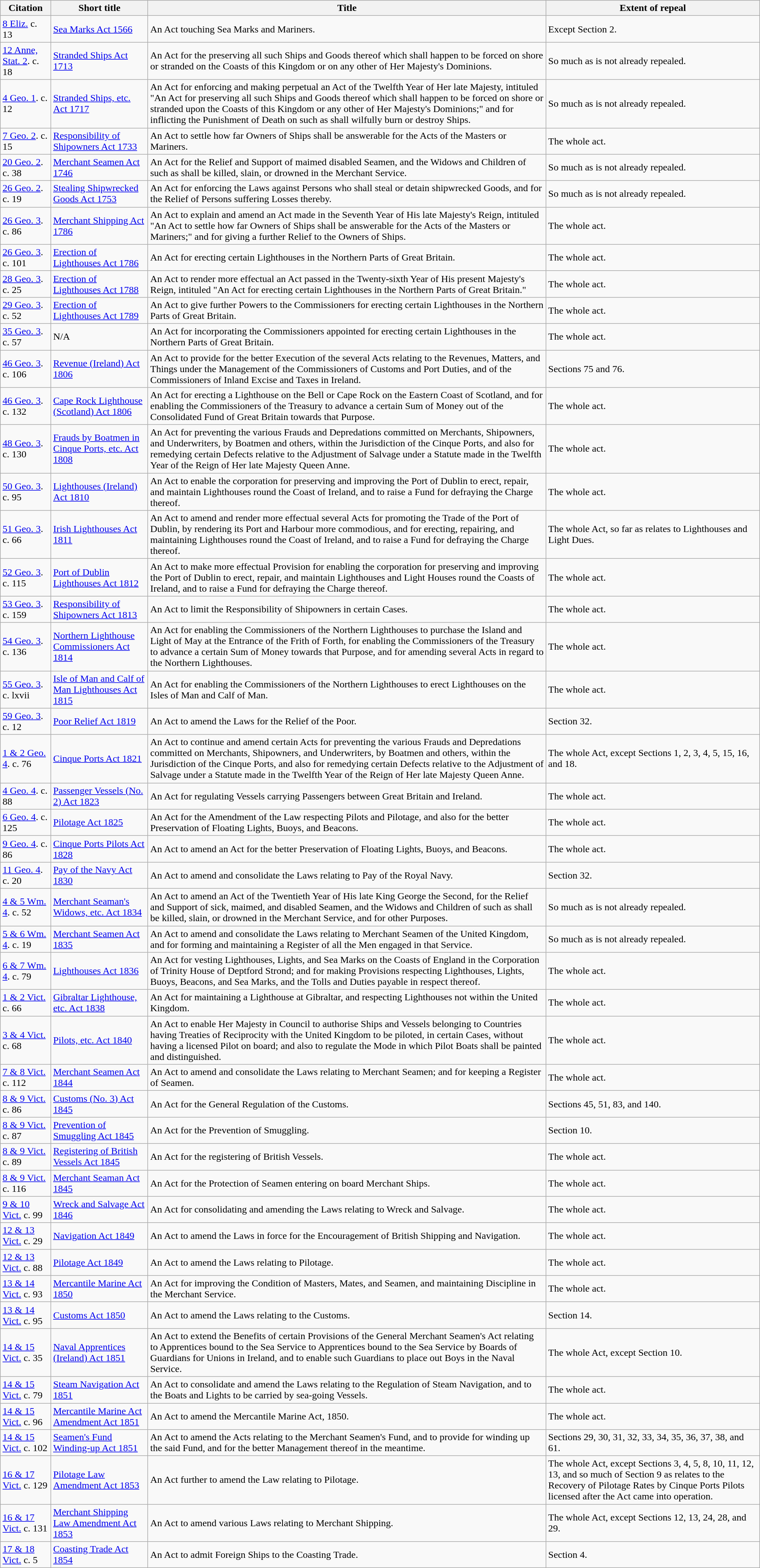<table class="wikitable">
<tr>
<th>Citation</th>
<th>Short title</th>
<th>Title</th>
<th>Extent of repeal</th>
</tr>
<tr>
<td><a href='#'>8 Eliz.</a> c. 13</td>
<td><a href='#'>Sea Marks Act 1566</a></td>
<td>An Act touching Sea Marks and Mariners.</td>
<td>Except Section 2.</td>
</tr>
<tr>
<td><a href='#'>12 Anne, Stat. 2</a>. c. 18</td>
<td><a href='#'>Stranded Ships Act 1713</a></td>
<td>An Act for the preserving all such Ships and Goods thereof which shall happen to be forced on shore or stranded on the Coasts of this Kingdom or on any other of Her Majesty's Dominions.</td>
<td>So much as is not already repealed.</td>
</tr>
<tr>
<td><a href='#'>4 Geo. 1</a>. c. 12</td>
<td><a href='#'>Stranded Ships, etc. Act 1717</a></td>
<td>An Act for enforcing and making perpetual an Act of the Twelfth Year of Her late Majesty, intituled "An Act for preserving all such Ships and Goods thereof which shall happen to be forced on shore or stranded upon the Coasts of this Kingdom or any other of Her Majesty's Dominions;" and for inflicting the Punishment of Death on such as shall wilfully burn or destroy Ships.</td>
<td>So much as is not already repealed.</td>
</tr>
<tr>
<td><a href='#'>7 Geo. 2</a>. c. 15</td>
<td><a href='#'>Responsibility of Shipowners Act 1733</a></td>
<td>An Act to settle how far Owners of Ships shall be answerable for the Acts of the Masters or Mariners.</td>
<td>The whole act.</td>
</tr>
<tr>
<td><a href='#'>20 Geo. 2</a>. c. 38</td>
<td><a href='#'>Merchant Seamen Act 1746</a></td>
<td>An Act for the Relief and Support of maimed disabled Seamen, and the Widows and Children of such as shall be killed, slain, or drowned in the Merchant Service.</td>
<td>So much as is not already repealed.</td>
</tr>
<tr>
<td><a href='#'>26 Geo. 2</a>. c. 19</td>
<td><a href='#'>Stealing Shipwrecked Goods Act 1753</a></td>
<td>An Act for enforcing the Laws against Persons who shall steal or detain shipwrecked Goods, and for the Relief of Persons suffering Losses thereby.</td>
<td>So much as is not already repealed.</td>
</tr>
<tr>
<td><a href='#'>26 Geo. 3</a>. c. 86</td>
<td><a href='#'>Merchant Shipping Act 1786</a></td>
<td>An Act to explain and amend an Act made in the Seventh Year of His late Majesty's Reign, intituled "An Act to settle how far Owners of Ships shall be answerable for the Acts of the Masters or Mariners;" and for giving a further Relief to the Owners of Ships.</td>
<td>The whole act.</td>
</tr>
<tr>
<td><a href='#'>26 Geo. 3</a>. c. 101</td>
<td><a href='#'>Erection of Lighthouses Act 1786</a></td>
<td>An Act for erecting certain Lighthouses in the Northern Parts of Great Britain.</td>
<td>The whole act.</td>
</tr>
<tr>
<td><a href='#'>28 Geo. 3</a>. c. 25</td>
<td><a href='#'>Erection of Lighthouses Act 1788</a></td>
<td>An Act to render more effectual an Act passed in the Twenty-sixth Year of His present Majesty's Reign, intituled "An Act for erecting certain Lighthouses in the Northern Parts of Great Britain."</td>
<td>The whole act.</td>
</tr>
<tr>
<td><a href='#'>29 Geo. 3</a>. c. 52</td>
<td><a href='#'>Erection of Lighthouses Act 1789</a></td>
<td>An Act to give further Powers to the Commissioners for erecting certain Lighthouses in the Northern Parts of Great Britain.</td>
<td>The whole act.</td>
</tr>
<tr>
<td><a href='#'>35 Geo. 3</a>. c. 57</td>
<td>N/A</td>
<td>An Act for incorporating the Commissioners appointed for erecting certain Lighthouses in the Northern Parts of Great Britain.</td>
<td>The whole act.</td>
</tr>
<tr>
<td><a href='#'>46 Geo. 3</a>. c. 106</td>
<td><a href='#'>Revenue (Ireland) Act 1806</a></td>
<td>An Act to provide for the better Execution of the several Acts relating to the Revenues, Matters, and Things under the Management of the Commissioners of Customs and Port Duties, and of the Commissioners of Inland Excise and Taxes in Ireland.</td>
<td>Sections 75 and 76.</td>
</tr>
<tr>
<td><a href='#'>46 Geo. 3</a>. c. 132</td>
<td><a href='#'>Cape Rock Lighthouse (Scotland) Act 1806</a></td>
<td>An Act for erecting a Lighthouse on the Bell or Cape Rock on the Eastern Coast of Scotland, and for enabling the Commissioners of the Treasury to advance a certain Sum of Money out of the Consolidated Fund of Great Britain towards that Purpose.</td>
<td>The whole act.</td>
</tr>
<tr>
<td><a href='#'>48 Geo. 3</a>. c. 130</td>
<td><a href='#'>Frauds by Boatmen in Cinque Ports, etc. Act 1808</a></td>
<td>An Act for preventing the various Frauds and Depredations committed on Merchants, Shipowners, and Underwriters, by Boatmen and others, within the Jurisdiction of the Cinque Ports, and also for remedying certain Defects relative to the Adjustment of Salvage under a Statute made in the Twelfth Year of the Reign of Her late Majesty Queen Anne.</td>
<td>The whole act.</td>
</tr>
<tr>
<td><a href='#'>50 Geo. 3</a>. c. 95</td>
<td><a href='#'>Lighthouses (Ireland) Act 1810</a></td>
<td>An Act to enable the corporation for preserving and improving the Port of Dublin to erect, repair, and maintain Lighthouses round the Coast of Ireland, and to raise a Fund for defraying the Charge thereof.</td>
<td>The whole act.</td>
</tr>
<tr>
<td><a href='#'>51 Geo. 3</a>. c. 66</td>
<td><a href='#'>Irish Lighthouses Act 1811</a></td>
<td>An Act to amend and render more effectual several Acts for promoting the Trade of the Port of Dublin, by rendering its Port and Harbour more commodious, and for erecting, repairing, and maintaining Lighthouses round the Coast of Ireland, and to raise a Fund for defraying the Charge thereof.</td>
<td>The whole Act, so far as relates to Lighthouses and Light Dues.</td>
</tr>
<tr>
<td><a href='#'>52 Geo. 3</a>. c. 115</td>
<td><a href='#'>Port of Dublin Lighthouses Act 1812</a></td>
<td>An Act to make more effectual Provision for enabling the corporation for preserving and improving the Port of Dublin to erect, repair, and maintain Lighthouses and Light Houses round the Coasts of Ireland, and to raise a Fund for defraying the Charge thereof.</td>
<td>The whole act.</td>
</tr>
<tr>
<td><a href='#'>53 Geo. 3</a>. c. 159</td>
<td><a href='#'>Responsibility of Shipowners Act 1813</a></td>
<td>An Act to limit the Responsibility of Shipowners in certain Cases.</td>
<td>The whole act.</td>
</tr>
<tr>
<td><a href='#'>54 Geo. 3</a>. c. 136</td>
<td><a href='#'>Northern Lighthouse Commissioners Act 1814</a></td>
<td>An Act for enabling the Commissioners of the Northern Lighthouses to purchase the Island and Light of May at the Entrance of the Frith of Forth, for enabling the Commissioners of the Treasury to advance a certain Sum of Money towards that Purpose, and for amending several Acts in regard to the Northern Lighthouses.</td>
<td>The whole act.</td>
</tr>
<tr>
<td><a href='#'>55 Geo. 3</a>. c. lxvii</td>
<td><a href='#'>Isle of Man and Calf of Man Lighthouses Act 1815</a></td>
<td>An Act for enabling the Commissioners of the Northern Lighthouses to erect Lighthouses on the Isles of Man and Calf of Man.</td>
<td>The whole act.</td>
</tr>
<tr>
<td><a href='#'>59 Geo. 3</a>. c. 12</td>
<td><a href='#'>Poor Relief Act 1819</a></td>
<td>An Act to amend the Laws for the Relief of the Poor.</td>
<td>Section 32.</td>
</tr>
<tr>
<td><a href='#'>1 & 2 Geo. 4</a>. c. 76</td>
<td><a href='#'>Cinque Ports Act 1821</a></td>
<td>An Act to continue and amend certain Acts for preventing the various Frauds and Depredations committed on Merchants, Shipowners, and Underwriters, by Boatmen and others, within the Jurisdiction of the Cinque Ports, and also for remedying certain Defects relative to the Adjustment of Salvage under a Statute made in the Twelfth Year of the Reign of Her late Majesty Queen Anne.</td>
<td>The whole Act, except Sections 1, 2, 3, 4, 5, 15, 16, and 18.</td>
</tr>
<tr>
<td><a href='#'>4 Geo. 4</a>. c. 88</td>
<td><a href='#'>Passenger Vessels (No. 2) Act 1823</a></td>
<td>An Act for regulating Vessels carrying Passengers between Great Britain and Ireland.</td>
<td>The whole act.</td>
</tr>
<tr>
<td><a href='#'>6 Geo. 4</a>. c. 125</td>
<td><a href='#'>Pilotage Act 1825</a></td>
<td>An Act for the Amendment of the Law respecting Pilots and Pilotage, and also for the better Preservation of Floating Lights, Buoys, and Beacons.</td>
<td>The whole act.</td>
</tr>
<tr>
<td><a href='#'>9 Geo. 4</a>. c. 86</td>
<td><a href='#'>Cinque Ports Pilots Act 1828</a></td>
<td>An Act to amend an Act for the better Preservation of Floating Lights, Buoys, and Beacons.</td>
<td>The whole act.</td>
</tr>
<tr>
<td><a href='#'>11 Geo. 4</a>. c. 20</td>
<td><a href='#'>Pay of the Navy Act 1830</a></td>
<td>An Act to amend and consolidate the Laws relating to Pay of the Royal Navy.</td>
<td>Section 32.</td>
</tr>
<tr>
<td><a href='#'>4 & 5 Wm. 4</a>. c. 52</td>
<td><a href='#'>Merchant Seaman's Widows, etc. Act 1834</a></td>
<td>An Act to amend an Act of the Twentieth Year of His late King George the Second, for the Relief and Support of sick, maimed, and disabled Seamen, and the Widows and Children of such as shall be killed, slain, or drowned in the Merchant Service, and for other Purposes.</td>
<td>So much as is not already repealed.</td>
</tr>
<tr>
<td><a href='#'>5 & 6 Wm. 4</a>. c. 19</td>
<td><a href='#'>Merchant Seamen Act 1835</a></td>
<td>An Act to amend and consolidate the Laws relating to Merchant Seamen of the United Kingdom, and for forming and maintaining a Register of all the Men engaged in that Service.</td>
<td>So much as is not already repealed.</td>
</tr>
<tr>
<td><a href='#'>6 & 7 Wm. 4</a>. c. 79</td>
<td><a href='#'>Lighthouses Act 1836</a></td>
<td>An Act for vesting Lighthouses, Lights, and Sea Marks on the Coasts of England in the Corporation of Trinity House of Deptford Strond; and for making Provisions respecting Lighthouses, Lights, Buoys, Beacons, and Sea Marks, and the Tolls and Duties payable in respect thereof.</td>
<td>The whole act.</td>
</tr>
<tr>
<td><a href='#'>1 & 2 Vict.</a> c. 66</td>
<td><a href='#'>Gibraltar Lighthouse, etc. Act 1838</a></td>
<td>An Act for maintaining a Lighthouse at Gibraltar, and respecting Lighthouses not within the United Kingdom.</td>
<td>The whole act.</td>
</tr>
<tr>
<td><a href='#'>3 & 4 Vict.</a> c. 68</td>
<td><a href='#'>Pilots, etc. Act 1840</a></td>
<td>An Act to enable Her Majesty in Council to authorise Ships and Vessels belonging to Countries having Treaties of Reciprocity with the United Kingdom to be piloted, in certain Cases, without having a licensed Pilot on board; and also to regulate the Mode in which Pilot Boats shall be painted and distinguished.</td>
<td>The whole act.</td>
</tr>
<tr>
<td><a href='#'>7 & 8 Vict.</a> c. 112</td>
<td><a href='#'>Merchant Seamen Act 1844</a></td>
<td>An Act to amend and consolidate the Laws relating to Merchant Seamen; and for keeping a Register of Seamen.</td>
<td>The whole act.</td>
</tr>
<tr>
<td><a href='#'>8 & 9 Vict.</a> c. 86</td>
<td><a href='#'>Customs (No. 3) Act 1845</a></td>
<td>An Act for the General Regulation of the Customs.</td>
<td>Sections 45, 51, 83, and 140.</td>
</tr>
<tr>
<td><a href='#'>8 & 9 Vict.</a> c. 87</td>
<td><a href='#'>Prevention of Smuggling Act 1845</a></td>
<td>An Act for the Prevention of Smuggling.</td>
<td>Section 10.</td>
</tr>
<tr>
<td><a href='#'>8 & 9 Vict.</a> c. 89</td>
<td><a href='#'>Registering of British Vessels Act 1845</a></td>
<td>An Act for the registering of British Vessels.</td>
<td>The whole act.</td>
</tr>
<tr>
<td><a href='#'>8 & 9 Vict.</a> c. 116</td>
<td><a href='#'>Merchant Seaman Act 1845</a></td>
<td>An Act for the Protection of Seamen entering on board Merchant Ships.</td>
<td>The whole act.</td>
</tr>
<tr>
<td><a href='#'>9 & 10 Vict.</a> c. 99</td>
<td><a href='#'>Wreck and Salvage Act 1846</a></td>
<td>An Act for consolidating and amending the Laws relating to Wreck and Salvage.</td>
<td>The whole act.</td>
</tr>
<tr>
<td><a href='#'>12 & 13 Vict.</a> c. 29</td>
<td><a href='#'>Navigation Act 1849</a></td>
<td>An Act to amend the Laws in force for the Encouragement of British Shipping and Navigation.</td>
<td>The whole act.</td>
</tr>
<tr>
<td><a href='#'>12 & 13 Vict.</a> c. 88</td>
<td><a href='#'>Pilotage Act 1849</a></td>
<td>An Act to amend the Laws relating to Pilotage.</td>
<td>The whole act.</td>
</tr>
<tr>
<td><a href='#'>13 & 14 Vict.</a> c. 93</td>
<td><a href='#'>Mercantile Marine Act 1850</a></td>
<td>An Act for improving the Condition of Masters, Mates, and Seamen, and maintaining Discipline in the Merchant Service.</td>
<td>The whole act.</td>
</tr>
<tr>
<td><a href='#'>13 & 14 Vict.</a> c. 95</td>
<td><a href='#'>Customs Act 1850</a></td>
<td>An Act to amend the Laws relating to the Customs.</td>
<td>Section 14.</td>
</tr>
<tr>
<td><a href='#'>14 & 15 Vict.</a> c. 35</td>
<td><a href='#'>Naval Apprentices (Ireland) Act 1851</a></td>
<td>An Act to extend the Benefits of certain Provisions of the General Merchant Seamen's Act relating to Apprentices bound to the Sea Service to Apprentices bound to the Sea Service by Boards of Guardians for Unions in Ireland, and to enable such Guardians to place out Boys in the Naval Service.</td>
<td>The whole Act, except Section 10.</td>
</tr>
<tr>
<td><a href='#'>14 & 15 Vict.</a> c. 79</td>
<td><a href='#'>Steam Navigation Act 1851</a></td>
<td>An Act to consolidate and amend the Laws relating to the Regulation of Steam Navigation, and to the Boats and Lights to be carried by sea-going Vessels.</td>
<td>The whole act.</td>
</tr>
<tr>
<td><a href='#'>14 & 15 Vict.</a> c. 96</td>
<td><a href='#'>Mercantile Marine Act Amendment Act 1851</a></td>
<td>An Act to amend the Mercantile Marine Act, 1850.</td>
<td>The whole act.</td>
</tr>
<tr>
<td><a href='#'>14 & 15 Vict.</a> c. 102</td>
<td><a href='#'>Seamen's Fund Winding-up Act 1851</a></td>
<td>An Act to amend the Acts relating to the Merchant Seamen's Fund, and to provide for winding up the said Fund, and for the better Management thereof in the meantime.</td>
<td>Sections 29, 30, 31, 32, 33, 34, 35, 36, 37, 38, and 61.</td>
</tr>
<tr>
<td><a href='#'>16 & 17 Vict.</a> c. 129</td>
<td><a href='#'>Pilotage Law Amendment Act 1853</a></td>
<td>An Act further to amend the Law relating to Pilotage.</td>
<td>The whole Act, except Sections 3, 4, 5, 8, 10, 11, 12, 13, and so much of Section 9 as relates to the Recovery of Pilotage Rates by Cinque Ports Pilots licensed after the Act came into operation.</td>
</tr>
<tr>
<td><a href='#'>16 & 17 Vict.</a> c. 131</td>
<td><a href='#'>Merchant Shipping Law Amendment Act 1853</a></td>
<td>An Act to amend various Laws relating to Merchant Shipping.</td>
<td>The whole Act, except Sections 12, 13, 24, 28, and 29.</td>
</tr>
<tr>
<td><a href='#'>17 & 18 Vict.</a> c. 5</td>
<td><a href='#'>Coasting Trade Act 1854</a></td>
<td>An Act to admit Foreign Ships to the Coasting Trade.</td>
<td>Section 4.</td>
</tr>
</table>
